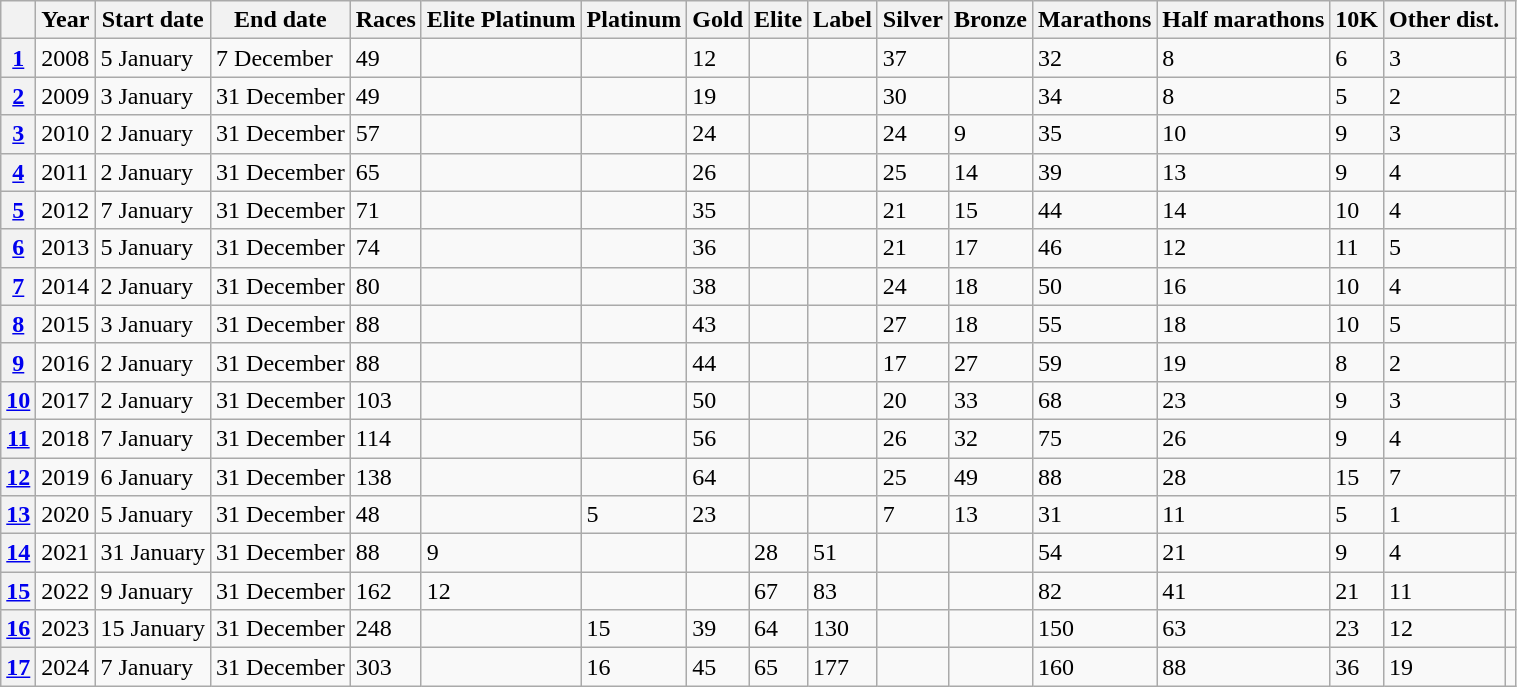<table class="wikitable plainrowheaders sortable defaultcenter">
<tr>
<th scope="col"></th>
<th scope="col">Year</th>
<th scope="col">Start date</th>
<th scope="col">End date</th>
<th scope="col">Races</th>
<th scope="col">Elite Platinum</th>
<th scope="col">Platinum</th>
<th scope="col">Gold</th>
<th scope="col">Elite</th>
<th scope="col">Label</th>
<th scope="col">Silver</th>
<th scope="col">Bronze</th>
<th scope="col">Marathons</th>
<th scope="col">Half marathons</th>
<th scope="col">10K</th>
<th scope="col">Other dist.</th>
<th scope="col" class="unsortable"></th>
</tr>
<tr>
<th scope="row"><a href='#'>1</a></th>
<td>2008</td>
<td>5 January</td>
<td>7 December</td>
<td>49</td>
<td></td>
<td></td>
<td>12</td>
<td></td>
<td></td>
<td>37</td>
<td></td>
<td>32</td>
<td>8</td>
<td>6</td>
<td>3</td>
<td></td>
</tr>
<tr>
<th scope="row"><a href='#'>2</a></th>
<td>2009</td>
<td>3 January</td>
<td>31 December</td>
<td>49</td>
<td></td>
<td></td>
<td>19</td>
<td></td>
<td></td>
<td>30</td>
<td></td>
<td>34</td>
<td>8</td>
<td>5</td>
<td>2</td>
<td></td>
</tr>
<tr>
<th scope="row"><a href='#'>3</a></th>
<td>2010</td>
<td>2 January</td>
<td>31 December</td>
<td>57</td>
<td></td>
<td></td>
<td>24</td>
<td></td>
<td></td>
<td>24</td>
<td>9</td>
<td>35</td>
<td>10</td>
<td>9</td>
<td>3</td>
<td></td>
</tr>
<tr>
<th scope="row"><a href='#'>4</a></th>
<td>2011</td>
<td>2 January</td>
<td>31 December</td>
<td>65</td>
<td></td>
<td></td>
<td>26</td>
<td></td>
<td></td>
<td>25</td>
<td>14</td>
<td>39</td>
<td>13</td>
<td>9</td>
<td>4</td>
<td></td>
</tr>
<tr>
<th scope="row"><a href='#'>5</a></th>
<td>2012</td>
<td>7 January</td>
<td>31 December</td>
<td>71</td>
<td></td>
<td></td>
<td>35</td>
<td></td>
<td></td>
<td>21</td>
<td>15</td>
<td>44</td>
<td>14</td>
<td>10</td>
<td>4</td>
<td></td>
</tr>
<tr>
<th scope="row"><a href='#'>6</a></th>
<td>2013</td>
<td>5 January</td>
<td>31 December</td>
<td>74</td>
<td></td>
<td></td>
<td>36</td>
<td></td>
<td></td>
<td>21</td>
<td>17</td>
<td>46</td>
<td>12</td>
<td>11</td>
<td>5</td>
<td></td>
</tr>
<tr>
<th scope="row"><a href='#'>7</a></th>
<td>2014</td>
<td>2 January</td>
<td>31 December</td>
<td>80</td>
<td></td>
<td></td>
<td>38</td>
<td></td>
<td></td>
<td>24</td>
<td>18</td>
<td>50</td>
<td>16</td>
<td>10</td>
<td>4</td>
<td></td>
</tr>
<tr>
<th scope="row"><a href='#'>8</a></th>
<td>2015</td>
<td>3 January</td>
<td>31 December</td>
<td>88</td>
<td></td>
<td></td>
<td>43</td>
<td></td>
<td></td>
<td>27</td>
<td>18</td>
<td>55</td>
<td>18</td>
<td>10</td>
<td>5</td>
<td></td>
</tr>
<tr>
<th scope="row"><a href='#'>9</a></th>
<td>2016</td>
<td>2 January</td>
<td>31 December</td>
<td>88</td>
<td></td>
<td></td>
<td>44</td>
<td></td>
<td></td>
<td>17</td>
<td>27</td>
<td>59</td>
<td>19</td>
<td>8</td>
<td>2</td>
<td></td>
</tr>
<tr>
<th scope="row"><a href='#'>10</a></th>
<td>2017</td>
<td>2 January</td>
<td>31 December</td>
<td>103</td>
<td></td>
<td></td>
<td>50</td>
<td></td>
<td></td>
<td>20</td>
<td>33</td>
<td>68</td>
<td>23</td>
<td>9</td>
<td>3</td>
<td></td>
</tr>
<tr>
<th scope="row"><a href='#'>11</a></th>
<td>2018</td>
<td>7 January</td>
<td>31 December</td>
<td>114</td>
<td></td>
<td></td>
<td>56</td>
<td></td>
<td></td>
<td>26</td>
<td>32</td>
<td>75</td>
<td>26</td>
<td>9</td>
<td>4</td>
<td></td>
</tr>
<tr>
<th scope="row"><a href='#'>12</a></th>
<td>2019</td>
<td>6 January</td>
<td>31 December</td>
<td>138</td>
<td></td>
<td></td>
<td>64</td>
<td></td>
<td></td>
<td>25</td>
<td>49</td>
<td>88</td>
<td>28</td>
<td>15</td>
<td>7</td>
<td></td>
</tr>
<tr>
<th scope="row"><a href='#'>13</a></th>
<td>2020</td>
<td>5 January</td>
<td>31 December</td>
<td>48</td>
<td></td>
<td>5</td>
<td>23</td>
<td></td>
<td></td>
<td>7</td>
<td>13</td>
<td>31</td>
<td>11</td>
<td>5</td>
<td>1</td>
<td></td>
</tr>
<tr>
<th scope="row"><a href='#'>14</a></th>
<td>2021</td>
<td>31 January</td>
<td>31 December</td>
<td>88</td>
<td>9</td>
<td></td>
<td></td>
<td>28</td>
<td>51</td>
<td></td>
<td></td>
<td>54</td>
<td>21</td>
<td>9</td>
<td>4</td>
<td></td>
</tr>
<tr>
<th scope="row"><a href='#'>15</a></th>
<td>2022</td>
<td>9 January</td>
<td>31 December</td>
<td>162</td>
<td>12</td>
<td></td>
<td></td>
<td>67</td>
<td>83</td>
<td></td>
<td></td>
<td>82</td>
<td>41</td>
<td>21</td>
<td>11</td>
<td></td>
</tr>
<tr>
<th scope="row"><a href='#'>16</a></th>
<td>2023</td>
<td>15 January</td>
<td>31 December</td>
<td>248</td>
<td></td>
<td>15</td>
<td>39</td>
<td>64</td>
<td>130</td>
<td></td>
<td></td>
<td>150</td>
<td>63</td>
<td>23</td>
<td>12</td>
<td></td>
</tr>
<tr>
<th scope="row"><a href='#'>17</a></th>
<td>2024</td>
<td>7 January</td>
<td>31 December</td>
<td>303</td>
<td></td>
<td>16</td>
<td>45</td>
<td>65</td>
<td>177</td>
<td></td>
<td></td>
<td>160</td>
<td>88</td>
<td>36</td>
<td>19</td>
<td></td>
</tr>
</table>
